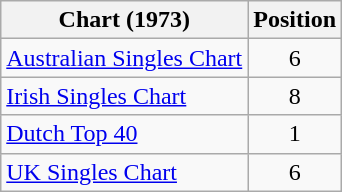<table class="wikitable sortable">
<tr>
<th align="left">Chart (1973)</th>
<th align="left">Position</th>
</tr>
<tr>
<td align="left"><a href='#'>Australian Singles Chart</a></td>
<td style="text-align:center;">6</td>
</tr>
<tr>
<td align="left"><a href='#'>Irish Singles Chart</a></td>
<td style="text-align:center;">8</td>
</tr>
<tr>
<td align="left"><a href='#'>Dutch Top 40</a></td>
<td style="text-align:center;">1</td>
</tr>
<tr>
<td align="left"><a href='#'>UK Singles Chart</a></td>
<td style="text-align:center;">6</td>
</tr>
</table>
